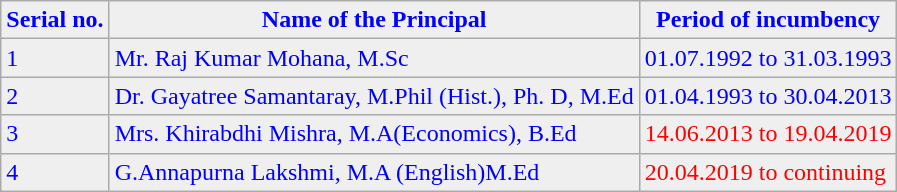<table class="wikitable" border="1">
<tr>
<th style="background: #efefef; color: blue">Serial no.</th>
<th style="background: #efefef; color: blue">Name of the Principal</th>
<th style="background: #efefef; color: blue">Period of incumbency</th>
</tr>
<tr>
<td style="background: #efefef; color: blue">1</td>
<td style="background: #efefef; color: blue">Mr. Raj Kumar Mohana, M.Sc</td>
<td style="background: #efefef; color: blue">01.07.1992 to 31.03.1993</td>
</tr>
<tr>
<td style="background: #efefef; color: blue">2</td>
<td style="background: #efefef; color: blue">Dr. Gayatree Samantaray, M.Phil (Hist.), Ph. D, M.Ed</td>
<td style="background: #efefef; color: blue">01.04.1993 to 30.04.2013</td>
</tr>
<tr>
<td style="background: #efefef; color: blue">3</td>
<td style="background: #efefef; color: blue">Mrs. Khirabdhi Mishra, M.A(Economics), B.Ed</td>
<td style="background: #efefef; color: red">14.06.2013 to 19.04.2019</td>
</tr>
<tr>
<td style="background: #efefef; color: blue">4</td>
<td style="background: #efefef; color: blue">G.Annapurna Lakshmi, M.A (English)M.Ed</td>
<td style="background: #efefef; color: red">20.04.2019 to continuing</td>
</tr>
</table>
